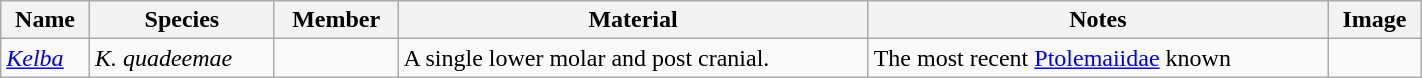<table class="wikitable" align="center" width="75%">
<tr>
<th>Name</th>
<th>Species</th>
<th>Member</th>
<th>Material</th>
<th>Notes</th>
<th>Image</th>
</tr>
<tr>
<td><em><a href='#'>Kelba</a></em></td>
<td><em>K. quadeemae</em></td>
<td></td>
<td>A single lower molar and post cranial.</td>
<td>The most recent <a href='#'>Ptolemaiidae</a> known</td>
<td></td>
</tr>
</table>
